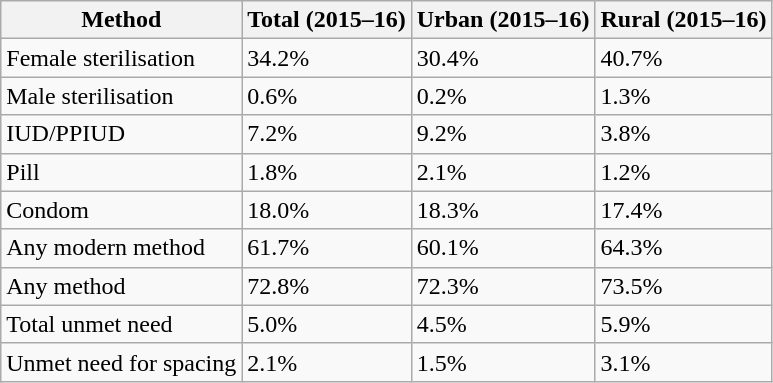<table class="wikitable sortable">
<tr>
<th>Method</th>
<th>Total (2015–16)</th>
<th>Urban (2015–16)</th>
<th>Rural (2015–16)</th>
</tr>
<tr>
<td>Female sterilisation</td>
<td>34.2%</td>
<td>30.4%</td>
<td>40.7%</td>
</tr>
<tr>
<td>Male sterilisation</td>
<td>0.6%</td>
<td>0.2%</td>
<td>1.3%</td>
</tr>
<tr>
<td>IUD/PPIUD</td>
<td>7.2%</td>
<td>9.2%</td>
<td>3.8%</td>
</tr>
<tr>
<td>Pill</td>
<td>1.8%</td>
<td>2.1%</td>
<td>1.2%</td>
</tr>
<tr>
<td>Condom</td>
<td>18.0%</td>
<td>18.3%</td>
<td>17.4%</td>
</tr>
<tr>
<td>Any modern method</td>
<td>61.7%</td>
<td>60.1%</td>
<td>64.3%</td>
</tr>
<tr>
<td>Any method</td>
<td>72.8%</td>
<td>72.3%</td>
<td>73.5%</td>
</tr>
<tr>
<td>Total unmet need</td>
<td>5.0%</td>
<td>4.5%</td>
<td>5.9%</td>
</tr>
<tr>
<td>Unmet need for spacing</td>
<td>2.1%</td>
<td>1.5%</td>
<td>3.1%</td>
</tr>
</table>
